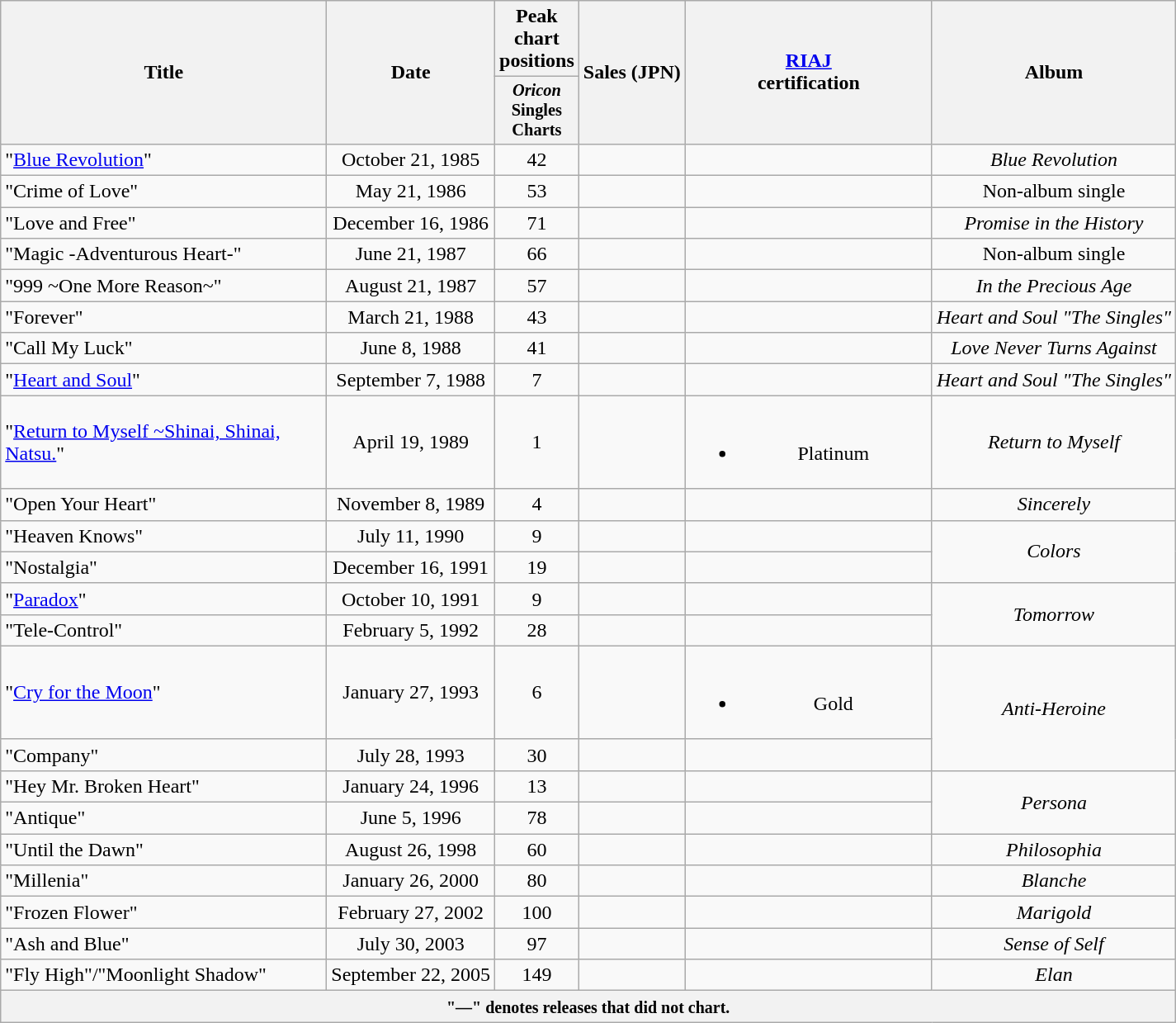<table class="wikitable plainrowheaders" style="text-align:center;">
<tr>
<th scope="col" rowspan="2" style="width:16em;">Title</th>
<th scope="col" rowspan="2">Date</th>
<th scope="col" colspan="1">Peak chart positions</th>
<th scope="col" rowspan="2">Sales (JPN)</th>
<th scope="col" rowspan="2" style="width:12em;"><a href='#'>RIAJ</a><br>certification</th>
<th scope="col" rowspan="2">Album</th>
</tr>
<tr>
<th style="width:3em;font-size:85%"><em>Oricon</em> Singles Charts<br></th>
</tr>
<tr>
<td align="left">"<a href='#'>Blue Revolution</a>"</td>
<td>October 21, 1985</td>
<td>42</td>
<td></td>
<td></td>
<td><em>Blue Revolution</em></td>
</tr>
<tr>
<td align="left">"Crime of Love"</td>
<td>May 21, 1986</td>
<td>53</td>
<td></td>
<td></td>
<td>Non-album single</td>
</tr>
<tr>
<td align="left">"Love and Free"</td>
<td>December 16, 1986</td>
<td>71</td>
<td></td>
<td></td>
<td><em>Promise in the History</em></td>
</tr>
<tr>
<td align="left">"Magic -Adventurous Heart-"</td>
<td>June 21, 1987</td>
<td>66</td>
<td></td>
<td></td>
<td>Non-album single</td>
</tr>
<tr>
<td align="left">"999 ~One More Reason~"</td>
<td>August 21, 1987</td>
<td>57</td>
<td></td>
<td></td>
<td><em>In the Precious Age</em></td>
</tr>
<tr>
<td align="left">"Forever"</td>
<td>March 21, 1988</td>
<td>43</td>
<td></td>
<td></td>
<td><em>Heart and Soul "The Singles"</em></td>
</tr>
<tr>
<td align="left">"Call My Luck"</td>
<td>June 8, 1988</td>
<td>41</td>
<td></td>
<td></td>
<td><em>Love Never Turns Against</em></td>
</tr>
<tr>
<td align="left">"<a href='#'>Heart and Soul</a>"</td>
<td>September 7, 1988</td>
<td>7</td>
<td></td>
<td></td>
<td><em>Heart and Soul "The Singles"</em></td>
</tr>
<tr>
<td align="left">"<a href='#'>Return to Myself ~Shinai, Shinai, Natsu.</a>"</td>
<td>April 19, 1989</td>
<td>1</td>
<td></td>
<td><br><ul><li>Platinum</li></ul></td>
<td><em>Return to Myself</em></td>
</tr>
<tr>
<td align="left">"Open Your Heart"</td>
<td>November 8, 1989</td>
<td>4</td>
<td></td>
<td></td>
<td><em>Sincerely</em></td>
</tr>
<tr>
<td align="left">"Heaven Knows"</td>
<td>July 11, 1990</td>
<td>9</td>
<td></td>
<td></td>
<td rowspan="2"><em>Colors</em></td>
</tr>
<tr>
<td align="left">"Nostalgia"</td>
<td>December 16, 1991</td>
<td>19</td>
<td></td>
<td></td>
</tr>
<tr>
<td align="left">"<a href='#'>Paradox</a>"</td>
<td>October 10, 1991</td>
<td>9</td>
<td></td>
<td></td>
<td rowspan="2"><em>Tomorrow</em></td>
</tr>
<tr>
<td align="left">"Tele-Control"</td>
<td>February 5, 1992</td>
<td>28</td>
<td></td>
<td></td>
</tr>
<tr>
<td align="left">"<a href='#'>Cry for the Moon</a>"</td>
<td>January 27, 1993</td>
<td>6</td>
<td></td>
<td><br><ul><li>Gold</li></ul></td>
<td rowspan="2"><em>Anti-Heroine</em></td>
</tr>
<tr>
<td align="left">"Company"</td>
<td>July 28, 1993</td>
<td>30</td>
<td></td>
<td></td>
</tr>
<tr>
<td align="left">"Hey Mr. Broken Heart"</td>
<td>January 24, 1996</td>
<td>13</td>
<td></td>
<td></td>
<td rowspan="2"><em>Persona</em></td>
</tr>
<tr>
<td align="left">"Antique"</td>
<td>June 5, 1996</td>
<td>78</td>
<td></td>
<td></td>
</tr>
<tr>
<td align="left">"Until the Dawn"</td>
<td>August 26, 1998</td>
<td>60</td>
<td></td>
<td></td>
<td><em>Philosophia</em></td>
</tr>
<tr>
<td align="left">"Millenia"</td>
<td>January 26, 2000</td>
<td>80</td>
<td></td>
<td></td>
<td><em>Blanche</em></td>
</tr>
<tr>
<td align="left">"Frozen Flower"</td>
<td>February 27, 2002</td>
<td>100</td>
<td></td>
<td></td>
<td><em>Marigold</em></td>
</tr>
<tr>
<td align="left">"Ash and Blue"</td>
<td>July 30, 2003</td>
<td>97</td>
<td></td>
<td></td>
<td><em>Sense of Self</em></td>
</tr>
<tr>
<td align="left">"Fly High"/"Moonlight Shadow"</td>
<td>September 22, 2005</td>
<td>149</td>
<td></td>
<td></td>
<td><em>Elan</em></td>
</tr>
<tr>
<th colspan="6"><small>"—" denotes releases that did not chart.</small></th>
</tr>
</table>
